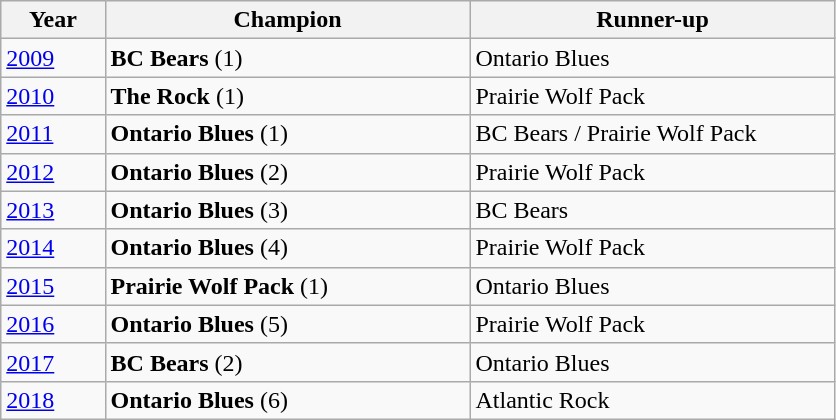<table class="wikitable">
<tr>
<th width="10%">Year</th>
<th width=35%><strong>Champion </strong></th>
<th width=35%>Runner-up</th>
</tr>
<tr>
<td><a href='#'>2009</a></td>
<td><strong>BC Bears</strong> (1)</td>
<td>Ontario Blues</td>
</tr>
<tr>
<td><a href='#'>2010</a></td>
<td><strong>The Rock</strong> (1)</td>
<td>Prairie Wolf Pack</td>
</tr>
<tr>
<td><a href='#'>2011</a></td>
<td><strong>Ontario Blues</strong> (1)</td>
<td>BC Bears / Prairie Wolf Pack</td>
</tr>
<tr>
<td><a href='#'>2012</a></td>
<td><strong>Ontario Blues</strong> (2)</td>
<td>Prairie Wolf Pack</td>
</tr>
<tr>
<td><a href='#'>2013</a></td>
<td><strong>Ontario Blues</strong> (3)</td>
<td>BC Bears</td>
</tr>
<tr>
<td><a href='#'>2014</a></td>
<td><strong>Ontario Blues</strong> (4)</td>
<td>Prairie Wolf Pack</td>
</tr>
<tr>
<td><a href='#'>2015</a></td>
<td><strong>Prairie Wolf Pack</strong> (1)</td>
<td>Ontario Blues</td>
</tr>
<tr>
<td><a href='#'>2016</a></td>
<td><strong>Ontario Blues</strong> (5)</td>
<td>Prairie Wolf Pack</td>
</tr>
<tr>
<td><a href='#'>2017</a></td>
<td><strong>BC Bears</strong> (2)</td>
<td>Ontario Blues</td>
</tr>
<tr>
<td><a href='#'>2018</a></td>
<td><strong>Ontario Blues</strong> (6)</td>
<td>Atlantic Rock</td>
</tr>
</table>
